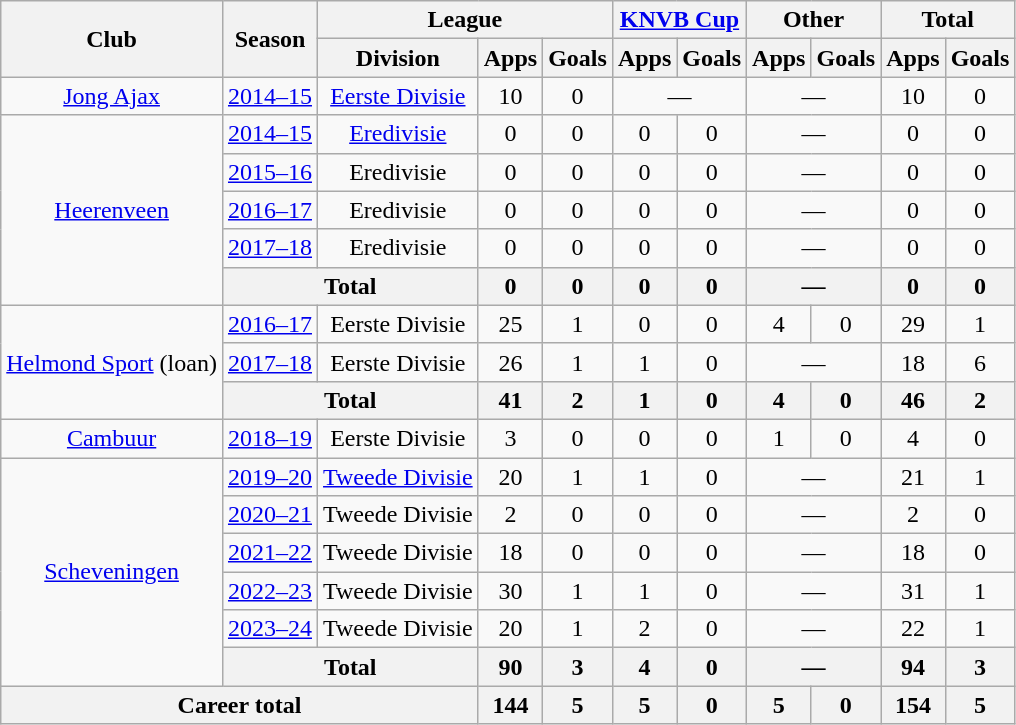<table class="wikitable" style="text-align:center">
<tr>
<th rowspan="2">Club</th>
<th rowspan="2">Season</th>
<th colspan="3">League</th>
<th colspan="2"><a href='#'>KNVB Cup</a></th>
<th colspan="2">Other</th>
<th colspan="2">Total</th>
</tr>
<tr>
<th>Division</th>
<th>Apps</th>
<th>Goals</th>
<th>Apps</th>
<th>Goals</th>
<th>Apps</th>
<th>Goals</th>
<th>Apps</th>
<th>Goals</th>
</tr>
<tr>
<td><a href='#'>Jong Ajax</a></td>
<td><a href='#'>2014–15</a></td>
<td><a href='#'>Eerste Divisie</a></td>
<td>10</td>
<td>0</td>
<td colspan="2">—</td>
<td colspan="2">—</td>
<td>10</td>
<td>0</td>
</tr>
<tr>
<td rowspan="5"><a href='#'>Heerenveen</a></td>
<td><a href='#'>2014–15</a></td>
<td><a href='#'>Eredivisie</a></td>
<td>0</td>
<td>0</td>
<td>0</td>
<td>0</td>
<td colspan="2">—</td>
<td>0</td>
<td>0</td>
</tr>
<tr>
<td><a href='#'>2015–16</a></td>
<td>Eredivisie</td>
<td>0</td>
<td>0</td>
<td>0</td>
<td>0</td>
<td colspan="2">—</td>
<td>0</td>
<td>0</td>
</tr>
<tr>
<td><a href='#'>2016–17</a></td>
<td>Eredivisie</td>
<td>0</td>
<td>0</td>
<td>0</td>
<td>0</td>
<td colspan="2">—</td>
<td>0</td>
<td>0</td>
</tr>
<tr>
<td><a href='#'>2017–18</a></td>
<td>Eredivisie</td>
<td>0</td>
<td>0</td>
<td>0</td>
<td>0</td>
<td colspan="2">—</td>
<td>0</td>
<td>0</td>
</tr>
<tr>
<th colspan="2">Total</th>
<th>0</th>
<th>0</th>
<th>0</th>
<th>0</th>
<th colspan="2">—</th>
<th>0</th>
<th>0</th>
</tr>
<tr>
<td rowspan="3"><a href='#'>Helmond Sport</a> (loan)</td>
<td><a href='#'>2016–17</a></td>
<td>Eerste Divisie</td>
<td>25</td>
<td>1</td>
<td>0</td>
<td>0</td>
<td>4</td>
<td>0</td>
<td>29</td>
<td>1</td>
</tr>
<tr>
<td><a href='#'>2017–18</a></td>
<td>Eerste Divisie</td>
<td>26</td>
<td>1</td>
<td>1</td>
<td>0</td>
<td colspan="2">—</td>
<td>18</td>
<td>6</td>
</tr>
<tr>
<th colspan="2">Total</th>
<th>41</th>
<th>2</th>
<th>1</th>
<th>0</th>
<th>4</th>
<th>0</th>
<th>46</th>
<th>2</th>
</tr>
<tr>
<td><a href='#'>Cambuur</a></td>
<td><a href='#'>2018–19</a></td>
<td>Eerste Divisie</td>
<td>3</td>
<td>0</td>
<td>0</td>
<td>0</td>
<td>1</td>
<td>0</td>
<td>4</td>
<td>0</td>
</tr>
<tr>
<td rowspan="6"><a href='#'>Scheveningen</a></td>
<td><a href='#'>2019–20</a></td>
<td><a href='#'>Tweede Divisie</a></td>
<td>20</td>
<td>1</td>
<td>1</td>
<td>0</td>
<td colspan="2">—</td>
<td>21</td>
<td>1</td>
</tr>
<tr>
<td><a href='#'>2020–21</a></td>
<td>Tweede Divisie</td>
<td>2</td>
<td>0</td>
<td>0</td>
<td>0</td>
<td colspan="2">—</td>
<td>2</td>
<td>0</td>
</tr>
<tr>
<td><a href='#'>2021–22</a></td>
<td>Tweede Divisie</td>
<td>18</td>
<td>0</td>
<td>0</td>
<td>0</td>
<td colspan="2">—</td>
<td>18</td>
<td>0</td>
</tr>
<tr>
<td><a href='#'>2022–23</a></td>
<td>Tweede Divisie</td>
<td>30</td>
<td>1</td>
<td>1</td>
<td>0</td>
<td colspan="2">—</td>
<td>31</td>
<td>1</td>
</tr>
<tr>
<td><a href='#'>2023–24</a></td>
<td>Tweede Divisie</td>
<td>20</td>
<td>1</td>
<td>2</td>
<td>0</td>
<td colspan="2">—</td>
<td>22</td>
<td>1</td>
</tr>
<tr>
<th colspan="2">Total</th>
<th>90</th>
<th>3</th>
<th>4</th>
<th>0</th>
<th colspan="2">—</th>
<th>94</th>
<th>3</th>
</tr>
<tr>
<th colspan="3">Career total</th>
<th>144</th>
<th>5</th>
<th>5</th>
<th>0</th>
<th>5</th>
<th>0</th>
<th>154</th>
<th>5</th>
</tr>
</table>
